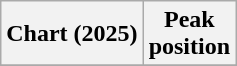<table class="wikitable sortable plainrowheaders" style="text-align:center">
<tr>
<th scope="col">Chart (2025)</th>
<th scope="col">Peak<br>position</th>
</tr>
<tr>
</tr>
</table>
